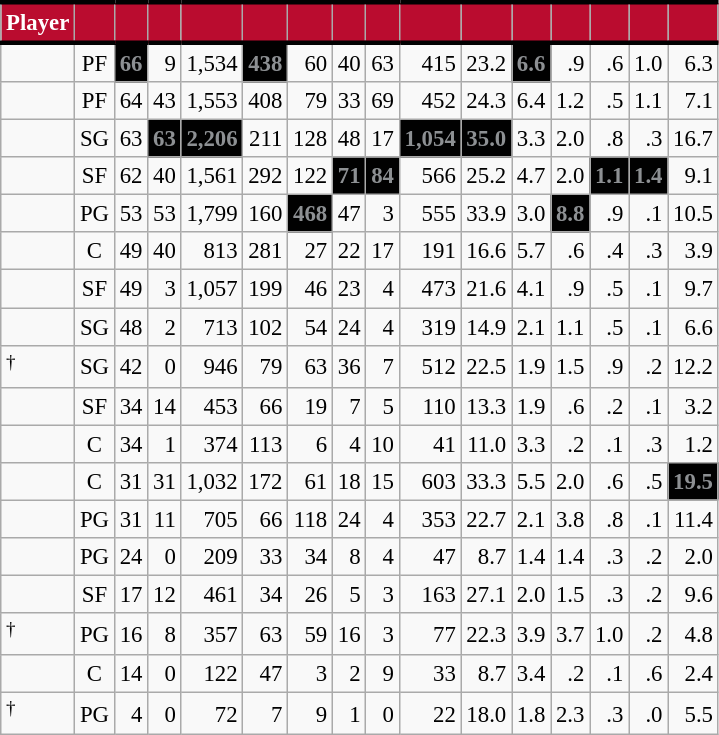<table class="wikitable sortable" style="font-size: 95%; text-align:right;">
<tr>
<th style="background:#BA0C2F; color:#FFFFFF; border-top:#010101 3px solid; border-bottom:#010101 3px solid;">Player</th>
<th style="background:#BA0C2F; color:#FFFFFF; border-top:#010101 3px solid; border-bottom:#010101 3px solid;"></th>
<th style="background:#BA0C2F; color:#FFFFFF; border-top:#010101 3px solid; border-bottom:#010101 3px solid;"></th>
<th style="background:#BA0C2F; color:#FFFFFF; border-top:#010101 3px solid; border-bottom:#010101 3px solid;"></th>
<th style="background:#BA0C2F; color:#FFFFFF; border-top:#010101 3px solid; border-bottom:#010101 3px solid;"></th>
<th style="background:#BA0C2F; color:#FFFFFF; border-top:#010101 3px solid; border-bottom:#010101 3px solid;"></th>
<th style="background:#BA0C2F; color:#FFFFFF; border-top:#010101 3px solid; border-bottom:#010101 3px solid;"></th>
<th style="background:#BA0C2F; color:#FFFFFF; border-top:#010101 3px solid; border-bottom:#010101 3px solid;"></th>
<th style="background:#BA0C2F; color:#FFFFFF; border-top:#010101 3px solid; border-bottom:#010101 3px solid;"></th>
<th style="background:#BA0C2F; color:#FFFFFF; border-top:#010101 3px solid; border-bottom:#010101 3px solid;"></th>
<th style="background:#BA0C2F; color:#FFFFFF; border-top:#010101 3px solid; border-bottom:#010101 3px solid;"></th>
<th style="background:#BA0C2F; color:#FFFFFF; border-top:#010101 3px solid; border-bottom:#010101 3px solid;"></th>
<th style="background:#BA0C2F; color:#FFFFFF; border-top:#010101 3px solid; border-bottom:#010101 3px solid;"></th>
<th style="background:#BA0C2F; color:#FFFFFF; border-top:#010101 3px solid; border-bottom:#010101 3px solid;"></th>
<th style="background:#BA0C2F; color:#FFFFFF; border-top:#010101 3px solid; border-bottom:#010101 3px solid;"></th>
<th style="background:#BA0C2F; color:#FFFFFF; border-top:#010101 3px solid; border-bottom:#010101 3px solid;"></th>
</tr>
<tr>
<td style="text-align:left;"></td>
<td style="text-align:center;">PF</td>
<td style="background:#010101; color:#8D9093;"><strong>66</strong></td>
<td>9</td>
<td>1,534</td>
<td style="background:#010101; color:#8D9093;"><strong>438</strong></td>
<td>60</td>
<td>40</td>
<td>63</td>
<td>415</td>
<td>23.2</td>
<td style="background:#010101; color:#8D9093;"><strong>6.6</strong></td>
<td>.9</td>
<td>.6</td>
<td>1.0</td>
<td>6.3</td>
</tr>
<tr>
<td style="text-align:left;"></td>
<td style="text-align:center;">PF</td>
<td>64</td>
<td>43</td>
<td>1,553</td>
<td>408</td>
<td>79</td>
<td>33</td>
<td>69</td>
<td>452</td>
<td>24.3</td>
<td>6.4</td>
<td>1.2</td>
<td>.5</td>
<td>1.1</td>
<td>7.1</td>
</tr>
<tr>
<td style="text-align:left;"></td>
<td style="text-align:center;">SG</td>
<td>63</td>
<td style="background:#010101; color:#8D9093;"><strong>63</strong></td>
<td style="background:#010101; color:#8D9093;"><strong>2,206</strong></td>
<td>211</td>
<td>128</td>
<td>48</td>
<td>17</td>
<td style="background:#010101; color:#8D9093;"><strong>1,054</strong></td>
<td style="background:#010101; color:#8D9093;"><strong>35.0</strong></td>
<td>3.3</td>
<td>2.0</td>
<td>.8</td>
<td>.3</td>
<td>16.7</td>
</tr>
<tr>
<td style="text-align:left;"></td>
<td style="text-align:center;">SF</td>
<td>62</td>
<td>40</td>
<td>1,561</td>
<td>292</td>
<td>122</td>
<td style="background:#010101; color:#8D9093;"><strong>71</strong></td>
<td style="background:#010101; color:#8D9093;"><strong>84</strong></td>
<td>566</td>
<td>25.2</td>
<td>4.7</td>
<td>2.0</td>
<td style="background:#010101; color:#8D9093;"><strong>1.1</strong></td>
<td style="background:#010101; color:#8D9093;"><strong>1.4</strong></td>
<td>9.1</td>
</tr>
<tr>
<td style="text-align:left;"></td>
<td style="text-align:center;">PG</td>
<td>53</td>
<td>53</td>
<td>1,799</td>
<td>160</td>
<td style="background:#010101; color:#8D9093;"><strong>468</strong></td>
<td>47</td>
<td>3</td>
<td>555</td>
<td>33.9</td>
<td>3.0</td>
<td style="background:#010101; color:#8D9093;"><strong>8.8</strong></td>
<td>.9</td>
<td>.1</td>
<td>10.5</td>
</tr>
<tr>
<td style="text-align:left;"></td>
<td style="text-align:center;">C</td>
<td>49</td>
<td>40</td>
<td>813</td>
<td>281</td>
<td>27</td>
<td>22</td>
<td>17</td>
<td>191</td>
<td>16.6</td>
<td>5.7</td>
<td>.6</td>
<td>.4</td>
<td>.3</td>
<td>3.9</td>
</tr>
<tr>
<td style="text-align:left;"></td>
<td style="text-align:center;">SF</td>
<td>49</td>
<td>3</td>
<td>1,057</td>
<td>199</td>
<td>46</td>
<td>23</td>
<td>4</td>
<td>473</td>
<td>21.6</td>
<td>4.1</td>
<td>.9</td>
<td>.5</td>
<td>.1</td>
<td>9.7</td>
</tr>
<tr>
<td style="text-align:left;"></td>
<td style="text-align:center;">SG</td>
<td>48</td>
<td>2</td>
<td>713</td>
<td>102</td>
<td>54</td>
<td>24</td>
<td>4</td>
<td>319</td>
<td>14.9</td>
<td>2.1</td>
<td>1.1</td>
<td>.5</td>
<td>.1</td>
<td>6.6</td>
</tr>
<tr>
<td style="text-align:left;"><sup>†</sup></td>
<td style="text-align:center;">SG</td>
<td>42</td>
<td>0</td>
<td>946</td>
<td>79</td>
<td>63</td>
<td>36</td>
<td>7</td>
<td>512</td>
<td>22.5</td>
<td>1.9</td>
<td>1.5</td>
<td>.9</td>
<td>.2</td>
<td>12.2</td>
</tr>
<tr>
<td style="text-align:left;"></td>
<td style="text-align:center;">SF</td>
<td>34</td>
<td>14</td>
<td>453</td>
<td>66</td>
<td>19</td>
<td>7</td>
<td>5</td>
<td>110</td>
<td>13.3</td>
<td>1.9</td>
<td>.6</td>
<td>.2</td>
<td>.1</td>
<td>3.2</td>
</tr>
<tr>
<td style="text-align:left;"></td>
<td style="text-align:center;">C</td>
<td>34</td>
<td>1</td>
<td>374</td>
<td>113</td>
<td>6</td>
<td>4</td>
<td>10</td>
<td>41</td>
<td>11.0</td>
<td>3.3</td>
<td>.2</td>
<td>.1</td>
<td>.3</td>
<td>1.2</td>
</tr>
<tr>
<td style="text-align:left;"></td>
<td style="text-align:center;">C</td>
<td>31</td>
<td>31</td>
<td>1,032</td>
<td>172</td>
<td>61</td>
<td>18</td>
<td>15</td>
<td>603</td>
<td>33.3</td>
<td>5.5</td>
<td>2.0</td>
<td>.6</td>
<td>.5</td>
<td style="background:#010101; color:#8D9093;"><strong>19.5</strong></td>
</tr>
<tr>
<td style="text-align:left;"></td>
<td style="text-align:center;">PG</td>
<td>31</td>
<td>11</td>
<td>705</td>
<td>66</td>
<td>118</td>
<td>24</td>
<td>4</td>
<td>353</td>
<td>22.7</td>
<td>2.1</td>
<td>3.8</td>
<td>.8</td>
<td>.1</td>
<td>11.4</td>
</tr>
<tr>
<td style="text-align:left;"></td>
<td style="text-align:center;">PG</td>
<td>24</td>
<td>0</td>
<td>209</td>
<td>33</td>
<td>34</td>
<td>8</td>
<td>4</td>
<td>47</td>
<td>8.7</td>
<td>1.4</td>
<td>1.4</td>
<td>.3</td>
<td>.2</td>
<td>2.0</td>
</tr>
<tr>
<td style="text-align:left;"></td>
<td style="text-align:center;">SF</td>
<td>17</td>
<td>12</td>
<td>461</td>
<td>34</td>
<td>26</td>
<td>5</td>
<td>3</td>
<td>163</td>
<td>27.1</td>
<td>2.0</td>
<td>1.5</td>
<td>.3</td>
<td>.2</td>
<td>9.6</td>
</tr>
<tr>
<td style="text-align:left;"><sup>†</sup></td>
<td style="text-align:center;">PG</td>
<td>16</td>
<td>8</td>
<td>357</td>
<td>63</td>
<td>59</td>
<td>16</td>
<td>3</td>
<td>77</td>
<td>22.3</td>
<td>3.9</td>
<td>3.7</td>
<td>1.0</td>
<td>.2</td>
<td>4.8</td>
</tr>
<tr>
<td style="text-align:left;"></td>
<td style="text-align:center;">C</td>
<td>14</td>
<td>0</td>
<td>122</td>
<td>47</td>
<td>3</td>
<td>2</td>
<td>9</td>
<td>33</td>
<td>8.7</td>
<td>3.4</td>
<td>.2</td>
<td>.1</td>
<td>.6</td>
<td>2.4</td>
</tr>
<tr>
<td style="text-align:left;"><sup>†</sup></td>
<td style="text-align:center;">PG</td>
<td>4</td>
<td>0</td>
<td>72</td>
<td>7</td>
<td>9</td>
<td>1</td>
<td>0</td>
<td>22</td>
<td>18.0</td>
<td>1.8</td>
<td>2.3</td>
<td>.3</td>
<td>.0</td>
<td>5.5</td>
</tr>
</table>
